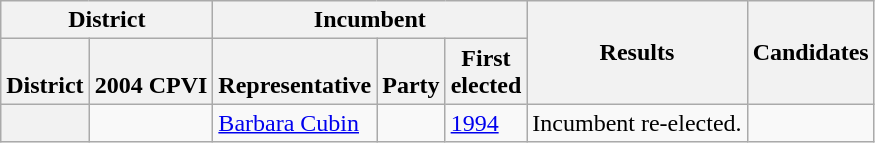<table class=wikitable>
<tr>
<th colspan=2>District</th>
<th colspan=3>Incumbent</th>
<th rowspan=2>Results</th>
<th rowspan=2>Candidates</th>
</tr>
<tr valign=bottom>
<th>District</th>
<th>2004 CPVI</th>
<th>Representative</th>
<th>Party</th>
<th>First<br>elected</th>
</tr>
<tr>
<th></th>
<td></td>
<td><a href='#'>Barbara Cubin</a></td>
<td></td>
<td><a href='#'>1994</a></td>
<td>Incumbent re-elected.</td>
<td nowrap></td>
</tr>
</table>
